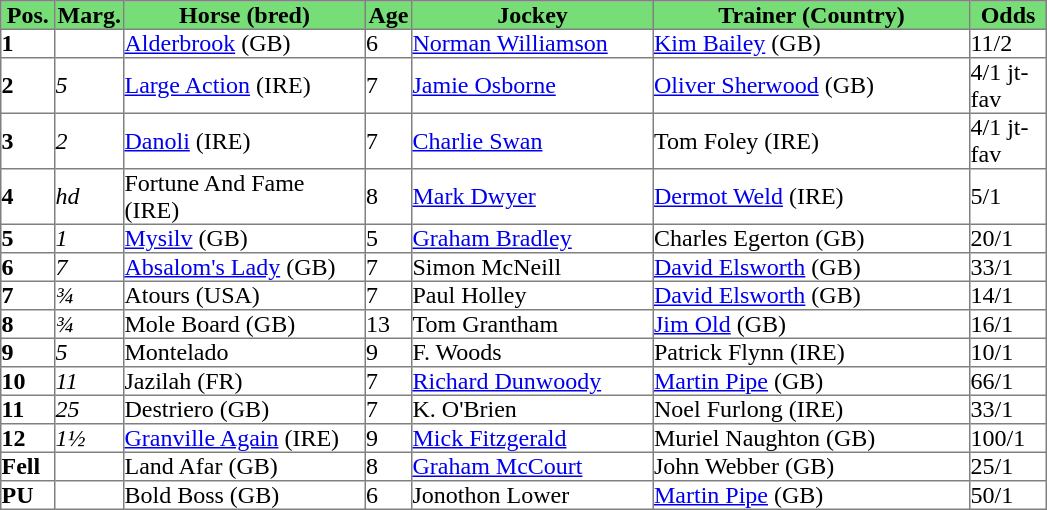<table class = "sortable" | border="1" cellpadding="0" style="border-collapse: collapse;">
<tr style="background:#7d7; text-align:center;">
<th style="width:35px;"><strong>Pos.</strong></th>
<th style="width:45px;"><strong>Marg.</strong></th>
<th style="width:160px;"><strong>Horse (bred)</strong></th>
<th style="width:30px;"><strong>Age</strong></th>
<th style="width:160px;"><strong>Jockey</strong></th>
<th style="width:210px;"><strong>Trainer (Country)</strong></th>
<th style="width:50px;"><strong>Odds</strong></th>
</tr>
<tr>
<td><strong>1</strong></td>
<td></td>
<td><a href='#'>Alderbrook</a> (GB)</td>
<td>6</td>
<td><a href='#'>Norman Williamson</a></td>
<td><a href='#'>Kim Bailey</a> (GB)</td>
<td>11/2</td>
</tr>
<tr>
<td><strong>2</strong></td>
<td><em>5</em></td>
<td><a href='#'>Large Action</a> (IRE)</td>
<td>7</td>
<td><a href='#'>Jamie Osborne</a></td>
<td><a href='#'>Oliver Sherwood</a> (GB)</td>
<td>4/1 jt-fav</td>
</tr>
<tr>
<td><strong>3</strong></td>
<td><em>2</em></td>
<td><a href='#'>Danoli</a> (IRE)</td>
<td>7</td>
<td><a href='#'>Charlie Swan</a></td>
<td>Tom Foley (IRE)</td>
<td>4/1 jt-fav</td>
</tr>
<tr>
<td><strong>4</strong></td>
<td><em>hd</em></td>
<td>Fortune And Fame (IRE)</td>
<td>8</td>
<td><a href='#'>Mark Dwyer</a></td>
<td><a href='#'>Dermot Weld</a> (IRE)</td>
<td>5/1</td>
</tr>
<tr>
<td><strong>5</strong></td>
<td><em>1</em></td>
<td><a href='#'>Mysilv</a> (GB)</td>
<td>5</td>
<td><a href='#'>Graham Bradley</a></td>
<td>Charles Egerton (GB)</td>
<td>20/1</td>
</tr>
<tr>
<td><strong>6</strong></td>
<td><em>7</em></td>
<td><a href='#'>Absalom's Lady</a> (GB)</td>
<td>7</td>
<td>Simon McNeill</td>
<td><a href='#'>David Elsworth</a> (GB)</td>
<td>33/1</td>
</tr>
<tr>
<td><strong>7</strong></td>
<td><em>¾</em></td>
<td>Atours (USA)</td>
<td>7</td>
<td>Paul Holley</td>
<td><a href='#'>David Elsworth</a> (GB)</td>
<td>14/1</td>
</tr>
<tr>
<td><strong>8</strong></td>
<td><em>¾</em></td>
<td>Mole Board (GB)</td>
<td>13</td>
<td>Tom Grantham</td>
<td><a href='#'>Jim Old</a> (GB)</td>
<td>16/1</td>
</tr>
<tr>
<td><strong>9</strong></td>
<td><em>5</em></td>
<td>Montelado</td>
<td>9</td>
<td>F. Woods</td>
<td>Patrick Flynn (IRE)</td>
<td>10/1</td>
</tr>
<tr>
<td><strong>10</strong></td>
<td><em>11</em></td>
<td>Jazilah (FR)</td>
<td>7</td>
<td><a href='#'>Richard Dunwoody</a></td>
<td><a href='#'>Martin Pipe</a> (GB)</td>
<td>66/1</td>
</tr>
<tr>
<td><strong>11</strong></td>
<td><em>25</em></td>
<td>Destriero (GB)</td>
<td>7</td>
<td>K. O'Brien</td>
<td>Noel Furlong (IRE)</td>
<td>33/1</td>
</tr>
<tr>
<td><strong>12</strong></td>
<td><em>1½</em></td>
<td><a href='#'>Granville Again</a> (IRE)</td>
<td>9</td>
<td><a href='#'>Mick Fitzgerald</a></td>
<td>Muriel Naughton (GB)</td>
<td>100/1</td>
</tr>
<tr>
<td><strong>Fell</strong></td>
<td></td>
<td>Land Afar (GB)</td>
<td>8</td>
<td><a href='#'>Graham McCourt</a></td>
<td>John Webber (GB)</td>
<td>25/1</td>
</tr>
<tr>
<td><strong>PU</strong></td>
<td></td>
<td>Bold Boss (GB)</td>
<td>6</td>
<td>Jonothon Lower</td>
<td><a href='#'>Martin Pipe</a> (GB)</td>
<td>50/1</td>
</tr>
</table>
